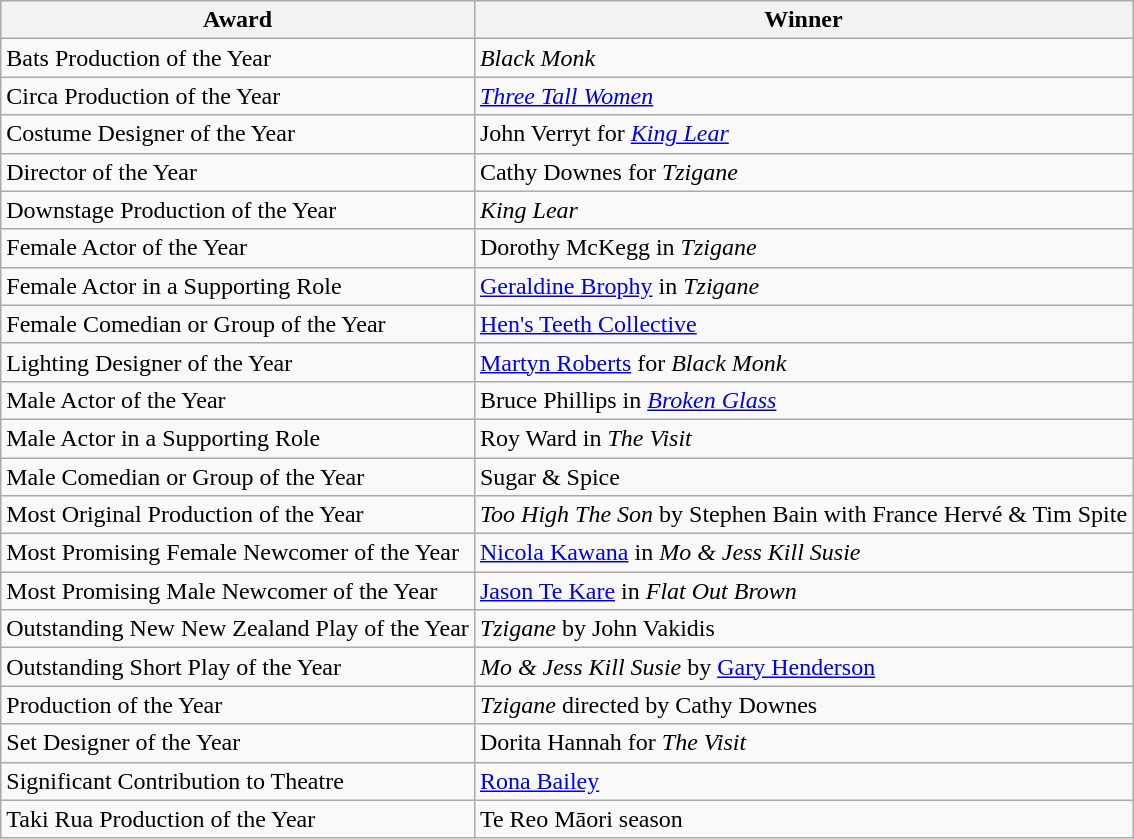<table class="wikitable sortable">
<tr>
<th>Award</th>
<th>Winner</th>
</tr>
<tr>
<td>Bats Production of the Year</td>
<td><em>Black Monk</em></td>
</tr>
<tr>
<td>Circa Production of the Year</td>
<td><em><a href='#'>Three Tall Women</a></em></td>
</tr>
<tr>
<td>Costume Designer of the Year</td>
<td>John Verryt for <em><a href='#'>King Lear</a></em></td>
</tr>
<tr>
<td>Director of the Year</td>
<td>Cathy Downes for <em>Tzigane</em></td>
</tr>
<tr>
<td>Downstage Production of the Year</td>
<td><em>King Lear</em></td>
</tr>
<tr>
<td>Female Actor of the Year</td>
<td>Dorothy McKegg in <em>Tzigane</em></td>
</tr>
<tr>
<td>Female Actor in a Supporting Role</td>
<td><a href='#'>Geraldine Brophy</a> in <em>Tzigane</em></td>
</tr>
<tr>
<td>Female Comedian or Group of the Year</td>
<td><a href='#'>Hen's Teeth Collective</a></td>
</tr>
<tr>
<td>Lighting Designer of the Year</td>
<td><a href='#'>Martyn Roberts</a> for <em>Black Monk</em></td>
</tr>
<tr>
<td>Male Actor of the Year</td>
<td>Bruce Phillips in <em><a href='#'>Broken Glass</a></em></td>
</tr>
<tr>
<td>Male Actor in a Supporting Role</td>
<td>Roy Ward in <em>The Visit</em></td>
</tr>
<tr>
<td>Male Comedian or Group of the Year</td>
<td>Sugar & Spice</td>
</tr>
<tr>
<td>Most Original Production of the Year</td>
<td><em>Too High The Son</em> by Stephen Bain with France Hervé & Tim Spite</td>
</tr>
<tr>
<td>Most Promising Female Newcomer of the Year</td>
<td><a href='#'>Nicola Kawana</a> in <em>Mo & Jess Kill Susie</em></td>
</tr>
<tr>
<td>Most Promising Male Newcomer of the Year</td>
<td><a href='#'>Jason Te Kare</a> in <em>Flat Out Brown</em></td>
</tr>
<tr>
<td>Outstanding New New Zealand Play of the Year</td>
<td><em>Tzigane</em> by John Vakidis</td>
</tr>
<tr>
<td>Outstanding Short Play of the Year</td>
<td><em>Mo & Jess Kill Susie</em> by <a href='#'>Gary Henderson</a></td>
</tr>
<tr>
<td>Production of the Year</td>
<td><em>Tzigane</em> directed by Cathy Downes</td>
</tr>
<tr>
<td>Set Designer of the Year</td>
<td>Dorita Hannah for <em>The Visit</em></td>
</tr>
<tr>
<td>Significant Contribution to Theatre</td>
<td><a href='#'>Rona Bailey</a></td>
</tr>
<tr>
<td>Taki Rua Production of the Year</td>
<td>Te Reo Māori season</td>
</tr>
</table>
